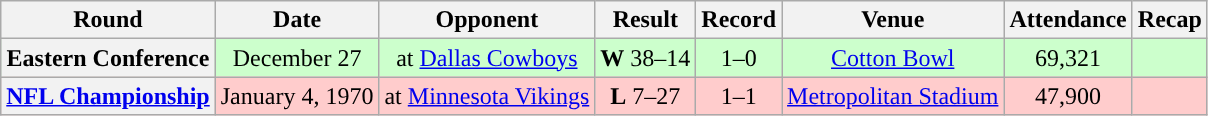<table class="wikitable" style="text-align:center">
<tr>
<th>Round</th>
<th>Date</th>
<th>Opponent</th>
<th>Result</th>
<th>Record</th>
<th>Venue</th>
<th>Attendance</th>
<th>Recap</th>
</tr>
<tr style="background:#cfc">
<th>Eastern Conference</th>
<td>December 27</td>
<td>at <a href='#'>Dallas Cowboys</a></td>
<td><strong>W</strong> 38–14</td>
<td>1–0</td>
<td><a href='#'>Cotton Bowl</a></td>
<td>69,321</td>
<td></td>
</tr>
<tr style="background:#fcc">
<th><a href='#'>NFL Championship</a></th>
<td>January 4, 1970</td>
<td>at <a href='#'>Minnesota Vikings</a></td>
<td><strong>L</strong> 7–27</td>
<td>1–1</td>
<td><a href='#'>Metropolitan Stadium</a></td>
<td>47,900</td>
<td></td>
</tr>
</table>
